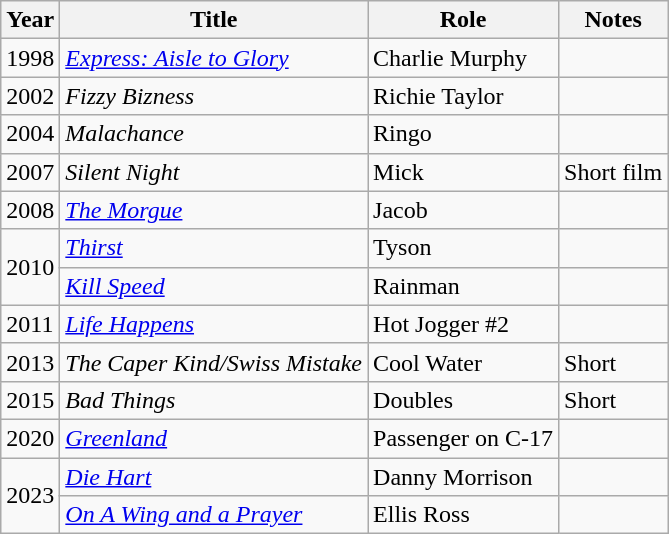<table class="wikitable">
<tr>
<th>Year</th>
<th>Title</th>
<th>Role</th>
<th>Notes</th>
</tr>
<tr>
<td>1998</td>
<td><em><a href='#'>Express: Aisle to Glory</a></em></td>
<td>Charlie Murphy</td>
<td></td>
</tr>
<tr>
<td>2002</td>
<td><em>Fizzy Bizness</em></td>
<td>Richie Taylor</td>
<td></td>
</tr>
<tr>
<td>2004</td>
<td><em>Malachance</em></td>
<td>Ringo</td>
<td></td>
</tr>
<tr>
<td>2007</td>
<td><em>Silent Night</em></td>
<td>Mick</td>
<td>Short film</td>
</tr>
<tr>
<td>2008</td>
<td><em><a href='#'>The Morgue</a></em></td>
<td>Jacob</td>
<td></td>
</tr>
<tr>
<td rowspan="2">2010</td>
<td><a href='#'><em>Thirst</em></a></td>
<td>Tyson</td>
<td></td>
</tr>
<tr>
<td><em><a href='#'>Kill Speed</a></em></td>
<td>Rainman</td>
<td></td>
</tr>
<tr>
<td>2011</td>
<td><em><a href='#'>Life Happens</a></em></td>
<td>Hot Jogger #2</td>
<td></td>
</tr>
<tr>
<td>2013</td>
<td><em>The Caper Kind/Swiss Mistake</em></td>
<td>Cool Water</td>
<td>Short</td>
</tr>
<tr>
<td>2015</td>
<td><em>Bad Things</em></td>
<td>Doubles</td>
<td>Short</td>
</tr>
<tr>
<td>2020</td>
<td><a href='#'><em>Greenland</em></a></td>
<td>Passenger on C-17</td>
<td></td>
</tr>
<tr>
<td rowspan="2">2023</td>
<td><em><a href='#'>Die Hart</a></em></td>
<td>Danny Morrison</td>
<td></td>
</tr>
<tr>
<td><a href='#'><em>On A Wing and a Prayer</em></a></td>
<td>Ellis Ross</td>
</tr>
</table>
